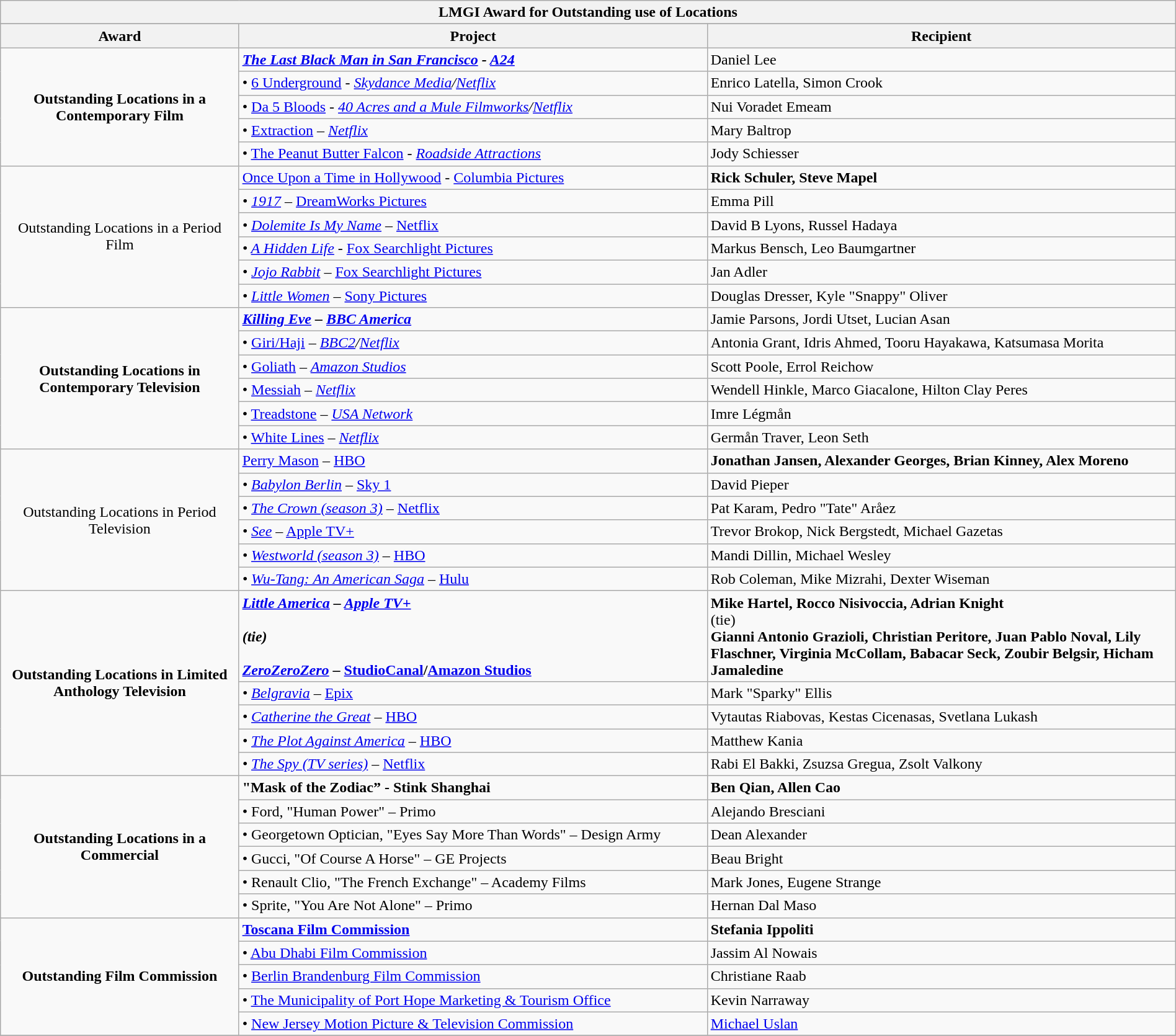<table class=wikitable width="100%">
<tr>
<th colspan="3">LMGI Award for Outstanding use of Locations</th>
</tr>
<tr>
</tr>
<tr>
<th width="200"><strong>Award</strong></th>
<th width="400"><strong>Project</strong></th>
<th width="400"><strong>Recipient</strong></th>
</tr>
<tr>
<td rowspan="5" style="text-align:center;"><strong>Outstanding Locations in a Contemporary Film</strong></td>
<td><strong><em> <a href='#'>The Last Black Man in San Francisco</a><em> - <a href='#'>A24</a><strong></td>
<td></strong>Daniel Lee<strong></td>
</tr>
<tr>
<td></em>• <a href='#'>6 Underground</a><em> - <a href='#'>Skydance Media</a>/<a href='#'>Netflix</a></td>
<td>Enrico Latella, Simon Crook</td>
</tr>
<tr>
<td></em>• <a href='#'>Da 5 Bloods</a><em> - <a href='#'>40 Acres and a Mule Filmworks</a>/<a href='#'>Netflix</a></td>
<td>Nui Voradet Emeam</td>
</tr>
<tr>
<td></em>• <a href='#'>Extraction</a><em> – <a href='#'>Netflix</a></td>
<td>Mary Baltrop</td>
</tr>
<tr>
<td></em>• <a href='#'>The Peanut Butter Falcon</a><em> - <a href='#'>Roadside Attractions</a></td>
<td>Jody Schiesser</td>
</tr>
<tr>
<td rowspan="6" style="text-align:center;"></strong>Outstanding Locations in a Period Film<strong></td>
<td></em></strong><a href='#'>Once Upon a Time in Hollywood</a></em> - <a href='#'>Columbia Pictures</a></strong></td>
<td><strong>Rick Schuler, Steve Mapel</strong></td>
</tr>
<tr>
<td><em>• <a href='#'>1917</a></em> – <a href='#'>DreamWorks Pictures</a></td>
<td>Emma Pill</td>
</tr>
<tr>
<td><em>• <a href='#'>Dolemite Is My Name</a></em> – <a href='#'>Netflix</a></td>
<td>David B Lyons, Russel Hadaya</td>
</tr>
<tr>
<td><em>• <a href='#'>A Hidden Life</a></em> - <a href='#'>Fox Searchlight Pictures</a></td>
<td>Markus Bensch, Leo Baumgartner</td>
</tr>
<tr>
<td><em>• <a href='#'>Jojo Rabbit</a></em> – <a href='#'>Fox Searchlight Pictures</a></td>
<td>Jan Adler</td>
</tr>
<tr>
<td><em>• <a href='#'>Little Women</a></em> – <a href='#'>Sony Pictures</a></td>
<td>Douglas Dresser, Kyle "Snappy" Oliver</td>
</tr>
<tr>
<td rowspan="6" style="text-align:center;"><strong>Outstanding Locations in Contemporary Television</strong></td>
<td><strong><em><a href='#'>Killing Eve</a><em> – <a href='#'>BBC America</a><strong></td>
<td></strong>Jamie Parsons, Jordi Utset, Lucian Asan<strong></td>
</tr>
<tr>
<td></em>• <a href='#'>Giri/Haji</a><em> – <a href='#'>BBC2</a>/<a href='#'>Netflix</a></td>
<td>Antonia Grant, Idris Ahmed, Tooru Hayakawa, Katsumasa Morita</td>
</tr>
<tr>
<td></em>• <a href='#'>Goliath</a><em> – <a href='#'>Amazon Studios</a></td>
<td>Scott Poole, Errol Reichow</td>
</tr>
<tr>
<td></em>• <a href='#'>Messiah</a><em> – <a href='#'>Netflix</a></td>
<td>Wendell Hinkle, Marco Giacalone, Hilton Clay Peres</td>
</tr>
<tr>
<td></em>• <a href='#'>Treadstone</a><em> – <a href='#'>USA Network</a></td>
<td>Imre Légmån</td>
</tr>
<tr>
<td></em>• <a href='#'>White Lines</a><em> – <a href='#'>Netflix</a></td>
<td>Germån Traver, Leon Seth</td>
</tr>
<tr>
<td rowspan="6" style="text-align:center;"></strong>Outstanding Locations in Period Television<strong></td>
<td></em></strong> <a href='#'>Perry Mason</a></em> – <a href='#'>HBO</a></strong></td>
<td><strong>Jonathan Jansen, Alexander Georges, Brian Kinney, Alex Moreno</strong></td>
</tr>
<tr>
<td><em>• <a href='#'>Babylon Berlin</a></em> – <a href='#'>Sky 1</a></td>
<td>David Pieper</td>
</tr>
<tr>
<td><em>• <a href='#'>The Crown (season 3)</a></em> – <a href='#'>Netflix</a></td>
<td>Pat Karam, Pedro "Tate" Aråez</td>
</tr>
<tr>
<td><em>• <a href='#'>See</a></em> – <a href='#'>Apple TV+</a></td>
<td>Trevor Brokop, Nick Bergstedt, Michael Gazetas</td>
</tr>
<tr>
<td><em>• <a href='#'>Westworld (season 3)</a></em> – <a href='#'>HBO</a></td>
<td>Mandi Dillin, Michael Wesley</td>
</tr>
<tr>
<td><em>• <a href='#'>Wu-Tang: An American Saga</a></em> – <a href='#'>Hulu</a></td>
<td>Rob Coleman, Mike Mizrahi, Dexter Wiseman</td>
</tr>
<tr>
<td rowspan="5" style="text-align:center;"><strong>Outstanding Locations in Limited Anthology Television</strong></td>
<td><strong><em><a href='#'>Little America</a><em> – <a href='#'>Apple TV+</a><strong><br><br> (tie) <br><br></em></strong><a href='#'>ZeroZeroZero</a></em> – <a href='#'>StudioCanal</a>/<a href='#'>Amazon Studios</a></strong></td>
<td><strong>Mike Hartel, Rocco Nisivoccia, Adrian Knight</strong><br> (tie) <br><strong>Gianni Antonio Grazioli, Christian Peritore, Juan Pablo Noval, Lily Flaschner, Virginia McCollam, Babacar Seck, Zoubir Belgsir, Hicham Jamaledine</strong></td>
</tr>
<tr>
<td><em>• <a href='#'>Belgravia</a></em> – <a href='#'>Epix</a></td>
<td>Mark "Sparky" Ellis</td>
</tr>
<tr>
<td><em>• <a href='#'>Catherine the Great</a></em> – <a href='#'>HBO</a></td>
<td>Vytautas Riabovas, Kestas Cicenasas, Svetlana Lukash</td>
</tr>
<tr>
<td><em>• <a href='#'>The Plot Against America</a></em> – <a href='#'>HBO</a></td>
<td>Matthew Kania</td>
</tr>
<tr>
<td><em>• <a href='#'>The Spy (TV series)</a></em> – <a href='#'>Netflix</a></td>
<td>Rabi El Bakki, Zsuzsa Gregua, Zsolt Valkony</td>
</tr>
<tr>
<td rowspan="6" style="text-align:center;"><strong>Outstanding Locations in a Commercial</strong></td>
<td><strong>"Mask of the Zodiac” - Stink Shanghai</strong></td>
<td><strong>Ben Qian, Allen Cao</strong></td>
</tr>
<tr>
<td>• Ford, "Human Power" – Primo</td>
<td>Alejando Bresciani</td>
</tr>
<tr>
<td>• Georgetown Optician, "Eyes Say More Than Words" – Design Army</td>
<td>Dean Alexander</td>
</tr>
<tr>
<td>• Gucci, "Of Course A Horse" – GE Projects</td>
<td>Beau Bright</td>
</tr>
<tr>
<td>• Renault Clio, "The French Exchange" – Academy Films</td>
<td>Mark Jones, Eugene Strange</td>
</tr>
<tr>
<td>• Sprite, "You Are Not Alone" – Primo</td>
<td>Hernan Dal Maso</td>
</tr>
<tr>
<td rowspan="5" style="text-align:center;"><strong>Outstanding Film Commission</strong></td>
<td><strong><a href='#'>Toscana Film Commission</a></strong></td>
<td><strong>Stefania Ippoliti</strong></td>
</tr>
<tr>
<td>• <a href='#'>Abu Dhabi Film Commission</a></td>
<td>Jassim Al Nowais</td>
</tr>
<tr>
<td>• <a href='#'>Berlin Brandenburg Film Commission</a></td>
<td>Christiane Raab</td>
</tr>
<tr>
<td>• <a href='#'>The Municipality of Port Hope Marketing & Tourism Office</a></td>
<td>Kevin Narraway</td>
</tr>
<tr>
<td>• <a href='#'>New Jersey Motion Picture & Television Commission</a></td>
<td><a href='#'>Michael Uslan</a></td>
</tr>
<tr>
</tr>
</table>
